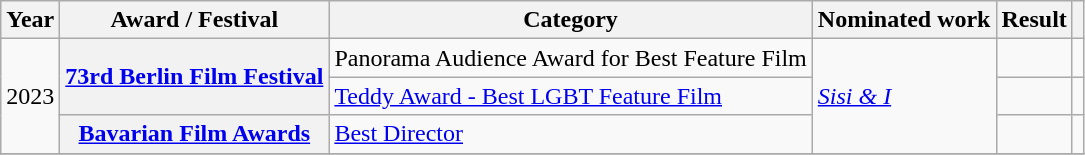<table class="wikitable sortable plainrowheaders">
<tr>
<th>Year</th>
<th>Award / Festival</th>
<th>Category</th>
<th>Nominated work</th>
<th>Result</th>
<th scope="col" class="unsortable"></th>
</tr>
<tr>
<td align="center" rowspan="3">2023</td>
<th scope="row" rowspan="2"><a href='#'>73rd Berlin Film Festival</a></th>
<td>Panorama Audience Award for Best Feature Film</td>
<td rowspan="3"><em><a href='#'>Sisi & I</a></em></td>
<td></td>
<td></td>
</tr>
<tr>
<td><a href='#'>Teddy Award - Best LGBT Feature Film</a></td>
<td></td>
<td></td>
</tr>
<tr>
<th scope="row"><a href='#'>Bavarian Film Awards</a></th>
<td><a href='#'>Best Director</a></td>
<td></td>
<td></td>
</tr>
<tr>
</tr>
</table>
